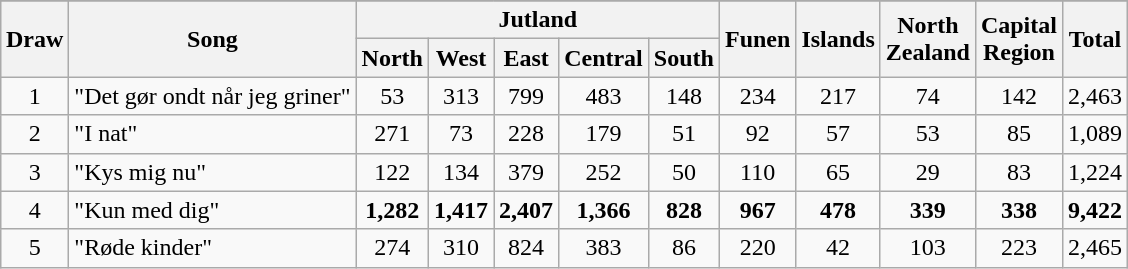<table class="wikitable" style="margin: 1em auto 1em auto; text-align:center;">
<tr>
</tr>
<tr>
<th rowspan="2">Draw</th>
<th rowspan="2">Song</th>
<th colspan="5">Jutland</th>
<th rowspan="2">Funen</th>
<th rowspan="2">Islands</th>
<th rowspan="2">North<br>Zealand</th>
<th rowspan="2">Capital<br>Region</th>
<th rowspan="2">Total</th>
</tr>
<tr>
<th>North</th>
<th>West</th>
<th>East</th>
<th>Central</th>
<th>South</th>
</tr>
<tr>
<td>1</td>
<td align="left">"Det gør ondt når jeg griner"</td>
<td>53</td>
<td>313</td>
<td>799</td>
<td>483</td>
<td>148</td>
<td>234</td>
<td>217</td>
<td>74</td>
<td>142</td>
<td>2,463</td>
</tr>
<tr>
<td>2</td>
<td align="left">"I nat"</td>
<td>271</td>
<td>73</td>
<td>228</td>
<td>179</td>
<td>51</td>
<td>92</td>
<td>57</td>
<td>53</td>
<td>85</td>
<td>1,089</td>
</tr>
<tr>
<td>3</td>
<td align="left">"Kys mig nu"</td>
<td>122</td>
<td>134</td>
<td>379</td>
<td>252</td>
<td>50</td>
<td>110</td>
<td>65</td>
<td>29</td>
<td>83</td>
<td>1,224</td>
</tr>
<tr>
<td>4</td>
<td align="left">"Kun med dig"</td>
<td><strong>1,282</strong></td>
<td><strong>1,417</strong></td>
<td><strong>2,407</strong></td>
<td><strong>1,366</strong></td>
<td><strong>828</strong></td>
<td><strong>967</strong></td>
<td><strong>478</strong></td>
<td><strong>339</strong></td>
<td><strong>338</strong></td>
<td><strong>9,422</strong></td>
</tr>
<tr>
<td>5</td>
<td align="left">"Røde kinder"</td>
<td>274</td>
<td>310</td>
<td>824</td>
<td>383</td>
<td>86</td>
<td>220</td>
<td>42</td>
<td>103</td>
<td>223</td>
<td>2,465</td>
</tr>
</table>
